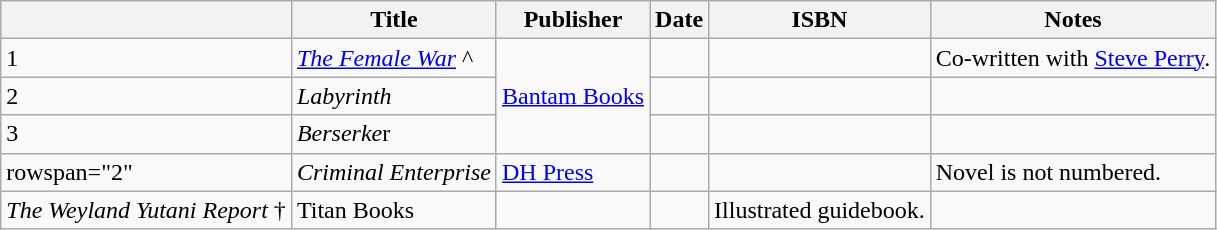<table class="wikitable">
<tr>
<th></th>
<th>Title</th>
<th>Publisher</th>
<th>Date</th>
<th>ISBN</th>
<th>Notes</th>
</tr>
<tr>
<td>1</td>
<td><a href='#'><em>The Female War</em></a> ^</td>
<td rowspan="3"><a href='#'>Bantam Books</a></td>
<td></td>
<td></td>
<td>Co-written with <a href='#'>Steve Perry</a>.</td>
</tr>
<tr>
<td>2</td>
<td><em>Labyrinth</em></td>
<td></td>
<td></td>
<td></td>
</tr>
<tr>
<td>3</td>
<td><em>Berserke</em>r</td>
<td></td>
<td></td>
<td></td>
</tr>
<tr>
<td>rowspan="2" </td>
<td><em>Criminal Enterprise</em></td>
<td><a href='#'>DH Press</a></td>
<td></td>
<td></td>
<td>Novel is not numbered.</td>
</tr>
<tr>
<td><em>The Weyland Yutani Report</em> †</td>
<td>Titan Books</td>
<td></td>
<td></td>
<td>Illustrated guidebook.</td>
</tr>
</table>
